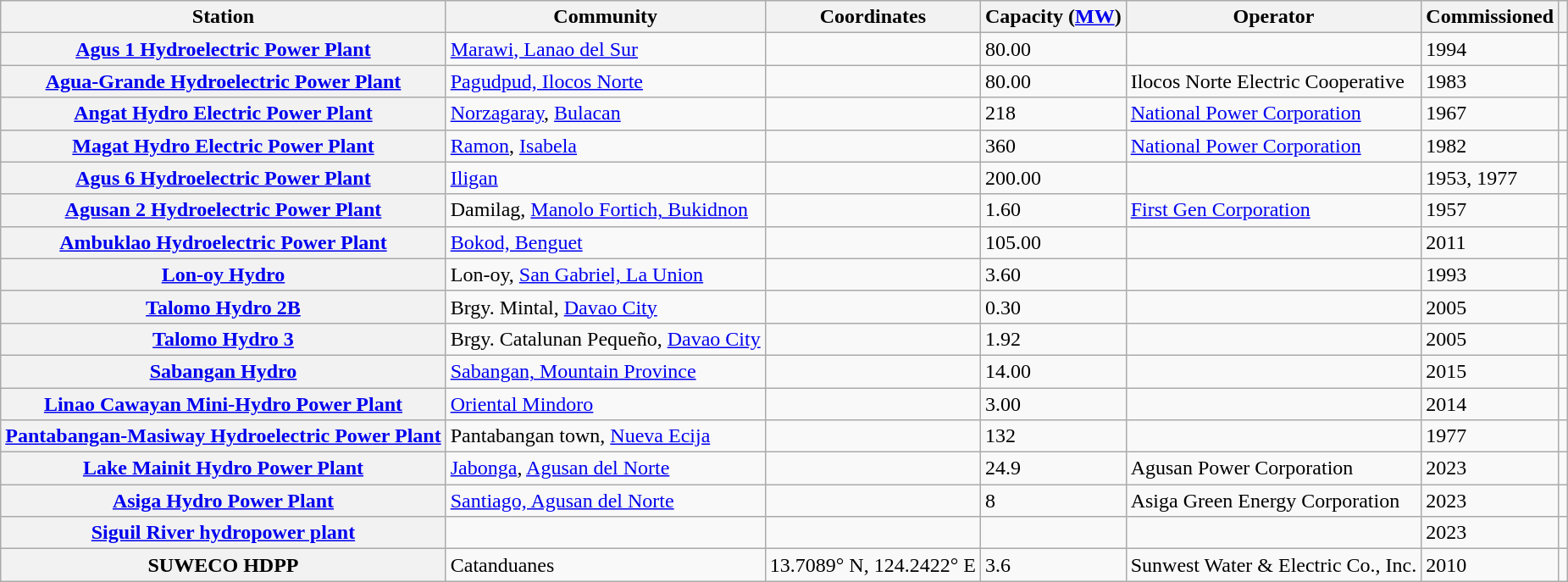<table class="wikitable sortable plainrowheaders">
<tr>
<th scope="col">Station</th>
<th scope="col">Community</th>
<th scope="col">Coordinates</th>
<th scope="col">Capacity (<a href='#'>MW</a>)</th>
<th scope="col">Operator</th>
<th scope="col">Commissioned</th>
<th scope="col" class="unsortable"></th>
</tr>
<tr>
<th scope="row"><a href='#'>Agus 1 Hydroelectric Power Plant</a></th>
<td><a href='#'>Marawi, Lanao del Sur</a></td>
<td></td>
<td>80.00</td>
<td></td>
<td>1994</td>
<td></td>
</tr>
<tr>
<th scope="row"><a href='#'>Agua-Grande Hydroelectric Power Plant</a></th>
<td><a href='#'>Pagudpud, Ilocos Norte</a></td>
<td></td>
<td>80.00</td>
<td>Ilocos Norte Electric Cooperative</td>
<td>1983</td>
<td></td>
</tr>
<tr>
<th scope="row"><a href='#'>Angat Hydro Electric Power Plant</a></th>
<td><a href='#'>Norzagaray</a>, <a href='#'>Bulacan</a></td>
<td></td>
<td>218</td>
<td><a href='#'>National Power Corporation</a></td>
<td>1967</td>
<td></td>
</tr>
<tr>
<th scope="row"><a href='#'>Magat Hydro Electric Power Plant</a></th>
<td><a href='#'>Ramon</a>, <a href='#'>Isabela</a></td>
<td></td>
<td>360</td>
<td><a href='#'>National Power Corporation</a></td>
<td>1982</td>
<td></td>
</tr>
<tr>
<th scope="row"><a href='#'>Agus 6 Hydroelectric Power Plant</a></th>
<td><a href='#'>Iligan</a></td>
<td></td>
<td>200.00</td>
<td></td>
<td>1953, 1977</td>
<td></td>
</tr>
<tr>
<th scope="row"><a href='#'>Agusan 2 Hydroelectric Power Plant</a></th>
<td>Damilag, <a href='#'>Manolo Fortich, Bukidnon</a></td>
<td></td>
<td>1.60</td>
<td><a href='#'>First Gen Corporation</a></td>
<td>1957</td>
<td></td>
</tr>
<tr>
<th scope="row"><a href='#'>Ambuklao Hydroelectric Power Plant</a></th>
<td><a href='#'>Bokod, Benguet</a></td>
<td></td>
<td>105.00</td>
<td></td>
<td>2011</td>
<td></td>
</tr>
<tr>
<th scope="row"><a href='#'>Lon-oy Hydro</a></th>
<td>Lon-oy, <a href='#'>San Gabriel, La Union</a></td>
<td></td>
<td>3.60</td>
<td></td>
<td>1993</td>
<td></td>
</tr>
<tr>
<th scope="row"><a href='#'>Talomo Hydro 2B</a></th>
<td>Brgy. Mintal, <a href='#'>Davao City</a></td>
<td></td>
<td>0.30</td>
<td></td>
<td>2005</td>
<td></td>
</tr>
<tr>
<th scope="row"><a href='#'>Talomo Hydro 3</a></th>
<td>Brgy. Catalunan Pequeño, <a href='#'>Davao City</a></td>
<td></td>
<td>1.92</td>
<td></td>
<td>2005</td>
<td></td>
</tr>
<tr>
<th scope="row"><a href='#'>Sabangan Hydro</a></th>
<td><a href='#'>Sabangan, Mountain Province</a></td>
<td></td>
<td>14.00</td>
<td></td>
<td>2015</td>
<td></td>
</tr>
<tr>
<th scope="row"><a href='#'>Linao Cawayan Mini-Hydro Power Plant</a></th>
<td><a href='#'>Oriental Mindoro</a></td>
<td></td>
<td>3.00</td>
<td></td>
<td>2014</td>
<td></td>
</tr>
<tr>
<th scope="row"><a href='#'>Pantabangan-Masiway Hydroelectric Power Plant</a></th>
<td>Pantabangan town, <a href='#'>Nueva Ecija</a></td>
<td></td>
<td>132</td>
<td></td>
<td>1977</td>
<td></td>
</tr>
<tr>
<th scope="row"><a href='#'>Lake Mainit Hydro Power Plant</a></th>
<td><a href='#'>Jabonga</a>, <a href='#'>Agusan del Norte</a></td>
<td></td>
<td>24.9</td>
<td>Agusan Power Corporation</td>
<td>2023</td>
<td></td>
</tr>
<tr>
<th scope="row"><a href='#'>Asiga Hydro Power Plant</a></th>
<td><a href='#'>Santiago, Agusan del Norte</a></td>
<td></td>
<td>8</td>
<td>Asiga Green Energy Corporation</td>
<td>2023</td>
<td></td>
</tr>
<tr>
<th scope="row"><a href='#'>Siguil River hydropower plant</a></th>
<td></td>
<td></td>
<td></td>
<td></td>
<td>2023</td>
<td></td>
</tr>
<tr>
<th>SUWECO HDPP</th>
<td>Catanduanes</td>
<td>13.7089° N, 124.2422° E</td>
<td>3.6</td>
<td>Sunwest Water & Electric Co., Inc.</td>
<td>2010</td>
<td></td>
</tr>
</table>
